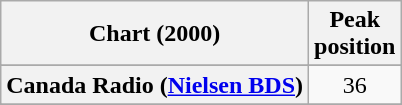<table class="wikitable plainrowheaders sortable" style="text-align:center;">
<tr>
<th scope="col">Chart (2000)</th>
<th scope="col">Peak<br>position</th>
</tr>
<tr>
</tr>
<tr>
</tr>
<tr>
</tr>
<tr>
<th scope="row">Canada Radio (<a href='#'>Nielsen BDS</a>)</th>
<td style="text-align:center">36</td>
</tr>
<tr>
</tr>
<tr>
</tr>
<tr>
</tr>
<tr>
</tr>
<tr>
</tr>
<tr>
</tr>
<tr>
</tr>
<tr>
</tr>
<tr>
</tr>
<tr>
</tr>
<tr>
</tr>
<tr>
</tr>
</table>
